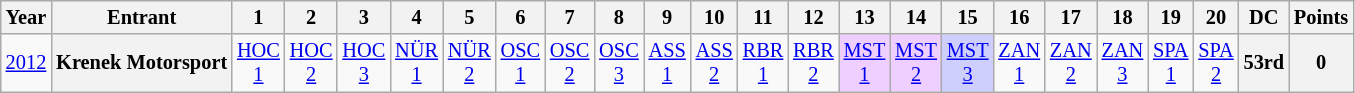<table class="wikitable" style="text-align:center; font-size:85%">
<tr>
<th>Year</th>
<th>Entrant</th>
<th>1</th>
<th>2</th>
<th>3</th>
<th>4</th>
<th>5</th>
<th>6</th>
<th>7</th>
<th>8</th>
<th>9</th>
<th>10</th>
<th>11</th>
<th>12</th>
<th>13</th>
<th>14</th>
<th>15</th>
<th>16</th>
<th>17</th>
<th>18</th>
<th>19</th>
<th>20</th>
<th>DC</th>
<th>Points</th>
</tr>
<tr>
<td><a href='#'>2012</a></td>
<th>Krenek Motorsport</th>
<td><a href='#'>HOC<br>1</a></td>
<td><a href='#'>HOC<br>2</a></td>
<td><a href='#'>HOC<br>3</a></td>
<td><a href='#'>NÜR<br>1</a></td>
<td><a href='#'>NÜR<br>2</a></td>
<td><a href='#'>OSC<br>1</a></td>
<td><a href='#'>OSC<br>2</a></td>
<td><a href='#'>OSC<br>3</a></td>
<td><a href='#'>ASS<br>1</a></td>
<td><a href='#'>ASS<br>2</a></td>
<td><a href='#'>RBR<br>1</a></td>
<td><a href='#'>RBR<br>2</a></td>
<td style="background:#efcfff;"><a href='#'>MST<br>1</a><br></td>
<td style="background:#efcfff;"><a href='#'>MST<br>2</a><br></td>
<td style="background:#cfcfff;"><a href='#'>MST<br>3</a><br></td>
<td><a href='#'>ZAN<br>1</a></td>
<td><a href='#'>ZAN<br>2</a></td>
<td><a href='#'>ZAN<br>3</a></td>
<td><a href='#'>SPA<br>1</a></td>
<td><a href='#'>SPA<br>2</a></td>
<th>53rd</th>
<th>0</th>
</tr>
</table>
